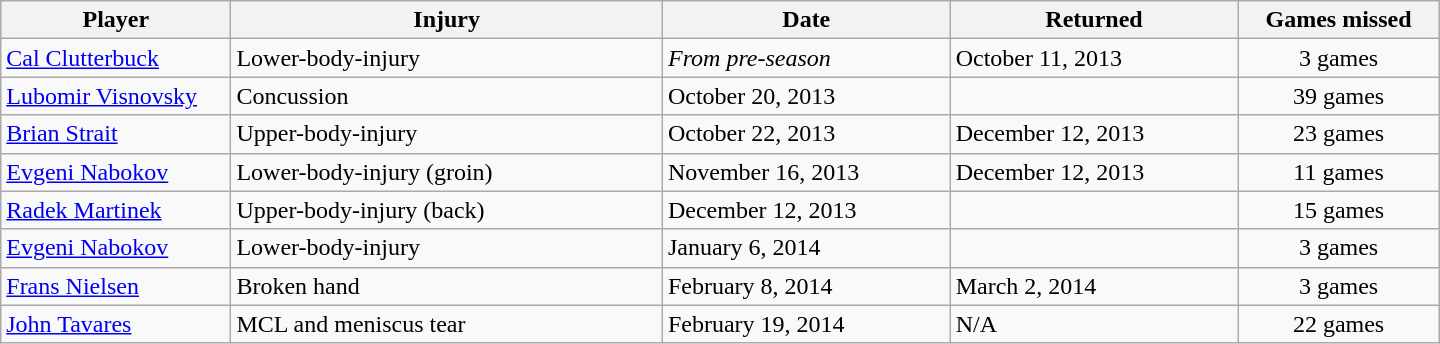<table class="wikitable" style="width:60em; border:0;">
<tr>
<th width=16%>Player</th>
<th width=30%>Injury</th>
<th width=20%>Date</th>
<th width=20%>Returned</th>
<th width=14%>Games missed</th>
</tr>
<tr>
<td><a href='#'>Cal Clutterbuck</a></td>
<td>Lower-body-injury</td>
<td><em>From pre-season</em></td>
<td>October 11, 2013</td>
<td align=center>3 games</td>
</tr>
<tr>
<td><a href='#'>Lubomir Visnovsky</a></td>
<td>Concussion</td>
<td>October 20, 2013</td>
<td></td>
<td align=center>39 games</td>
</tr>
<tr>
<td><a href='#'>Brian Strait</a></td>
<td>Upper-body-injury</td>
<td>October 22, 2013</td>
<td>December 12, 2013</td>
<td align=center>23 games</td>
</tr>
<tr>
<td><a href='#'>Evgeni Nabokov</a></td>
<td>Lower-body-injury (groin)</td>
<td>November 16, 2013</td>
<td>December 12, 2013</td>
<td align=center>11 games</td>
</tr>
<tr>
<td><a href='#'>Radek Martinek</a></td>
<td>Upper-body-injury (back)</td>
<td>December 12, 2013</td>
<td></td>
<td align=center>15 games</td>
</tr>
<tr>
<td><a href='#'>Evgeni Nabokov</a></td>
<td>Lower-body-injury</td>
<td>January 6, 2014</td>
<td></td>
<td align=center>3 games</td>
</tr>
<tr>
<td><a href='#'>Frans Nielsen</a></td>
<td>Broken hand</td>
<td>February 8, 2014</td>
<td>March 2, 2014</td>
<td align=center>3 games</td>
</tr>
<tr>
<td><a href='#'>John Tavares</a></td>
<td>MCL and meniscus tear</td>
<td>February 19, 2014</td>
<td>N/A</td>
<td align=center>22 games</td>
</tr>
</table>
